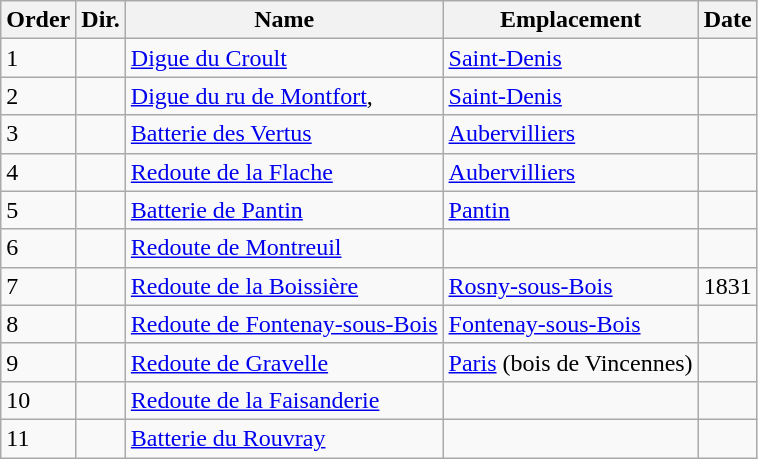<table class="wikitable sortable">
<tr>
<th>Order<br></th>
<th>Dir.<br></th>
<th>Name<br></th>
<th>Emplacement<br></th>
<th>Date<br></th>
</tr>
<tr>
<td>1</td>
<td></td>
<td><a href='#'>Digue du Croult</a></td>
<td><a href='#'>Saint-Denis</a></td>
<td></td>
</tr>
<tr>
<td>2</td>
<td></td>
<td><a href='#'>Digue du ru de Montfort</a>,</td>
<td><a href='#'>Saint-Denis</a></td>
<td></td>
</tr>
<tr>
<td>3</td>
<td></td>
<td><a href='#'>Batterie des Vertus</a></td>
<td><a href='#'>Aubervilliers</a></td>
<td></td>
</tr>
<tr>
<td>4</td>
<td></td>
<td><a href='#'>Redoute de la Flache</a></td>
<td><a href='#'>Aubervilliers</a></td>
<td></td>
</tr>
<tr>
<td>5</td>
<td></td>
<td><a href='#'>Batterie de Pantin</a></td>
<td><a href='#'>Pantin</a></td>
<td></td>
</tr>
<tr>
<td>6</td>
<td></td>
<td><a href='#'>Redoute de Montreuil</a></td>
<td></td>
<td></td>
</tr>
<tr>
<td>7</td>
<td></td>
<td><a href='#'>Redoute de la Boissière</a></td>
<td><a href='#'>Rosny-sous-Bois</a></td>
<td>1831</td>
</tr>
<tr>
<td>8</td>
<td></td>
<td><a href='#'>Redoute de Fontenay-sous-Bois</a></td>
<td><a href='#'>Fontenay-sous-Bois</a></td>
<td></td>
</tr>
<tr>
<td>9</td>
<td></td>
<td><a href='#'>Redoute de Gravelle</a></td>
<td><a href='#'>Paris</a> (bois de Vincennes)</td>
<td></td>
</tr>
<tr>
<td>10</td>
<td></td>
<td><a href='#'>Redoute de la Faisanderie</a></td>
<td></td>
<td></td>
</tr>
<tr>
<td>11</td>
<td></td>
<td><a href='#'>Batterie du Rouvray</a></td>
<td></td>
<td></td>
</tr>
</table>
